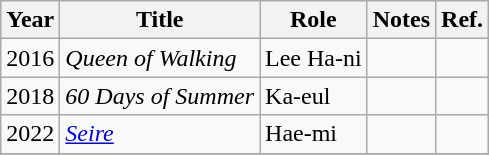<table class="wikitable">
<tr>
<th width=10>Year</th>
<th>Title</th>
<th>Role</th>
<th>Notes</th>
<th>Ref.</th>
</tr>
<tr>
<td>2016</td>
<td><em>Queen of Walking</em></td>
<td>Lee Ha-ni</td>
<td></td>
<td></td>
</tr>
<tr>
<td>2018</td>
<td><em>60 Days of Summer</em></td>
<td>Ka-eul</td>
<td></td>
<td></td>
</tr>
<tr>
<td>2022</td>
<td><em><a href='#'>Seire</a></em></td>
<td>Hae-mi</td>
<td></td>
<td></td>
</tr>
<tr>
</tr>
</table>
